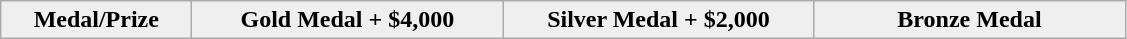<table class="wikitable" border="1" style="font-size:100%">
<tr align=center>
<th scope=col style="width:120px; background: #efefef;">Medal/Prize</th>
<th scope=col colspan=1 style="width:200px; background: #efefef;"> Gold Medal + $4,000</th>
<th scope=col colspan=1 style="width:200px; background: #efefef;"> Silver Medal + $2,000</th>
<th scope=col colspan=1 style="width:200px; background:#efefef;"> Bronze Medal</th>
</tr>
</table>
